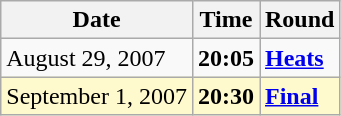<table class="wikitable">
<tr>
<th>Date</th>
<th>Time</th>
<th>Round</th>
</tr>
<tr>
<td>August 29, 2007</td>
<td><strong>20:05</strong></td>
<td><strong><a href='#'>Heats</a></strong></td>
</tr>
<tr style=background:lemonchiffon>
<td>September 1, 2007</td>
<td><strong>20:30</strong></td>
<td><strong><a href='#'>Final</a></strong></td>
</tr>
</table>
